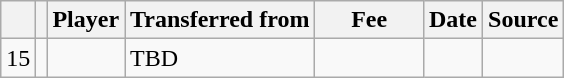<table class="wikitable plainrowheaders sortable">
<tr>
<th></th>
<th></th>
<th scope=col>Player</th>
<th>Transferred from</th>
<th !scope=col; style="width: 65px;">Fee</th>
<th scope=col>Date</th>
<th scope=col>Source</th>
</tr>
<tr>
<td align=center>15</td>
<td align=center></td>
<td></td>
<td>TBD</td>
<td></td>
<td></td>
<td></td>
</tr>
</table>
